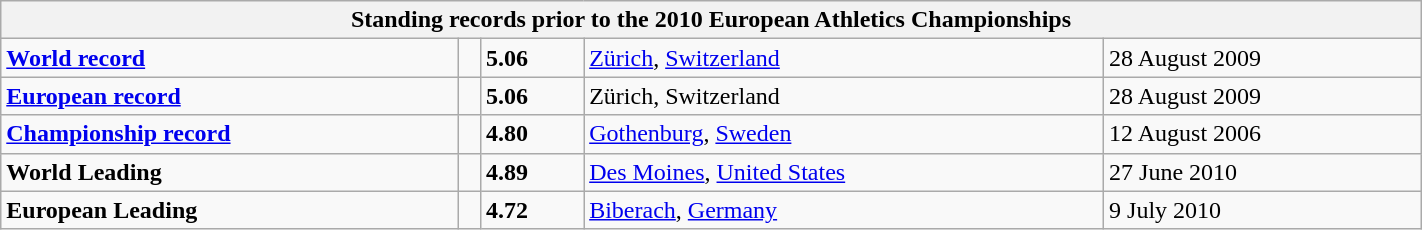<table class="wikitable" width=75%>
<tr>
<th colspan="5">Standing records prior to the 2010 European Athletics Championships</th>
</tr>
<tr>
<td><strong><a href='#'>World record</a></strong></td>
<td></td>
<td><strong>5.06</strong></td>
<td><a href='#'>Zürich</a>, <a href='#'>Switzerland</a></td>
<td>28 August 2009</td>
</tr>
<tr>
<td><strong><a href='#'>European record</a></strong></td>
<td></td>
<td><strong>5.06</strong></td>
<td>Zürich, Switzerland</td>
<td>28 August 2009</td>
</tr>
<tr>
<td><strong><a href='#'>Championship record</a></strong></td>
<td></td>
<td><strong>4.80</strong></td>
<td><a href='#'>Gothenburg</a>, <a href='#'>Sweden</a></td>
<td>12 August 2006</td>
</tr>
<tr>
<td><strong>World Leading</strong></td>
<td></td>
<td><strong>4.89</strong></td>
<td><a href='#'>Des Moines</a>, <a href='#'>United States</a></td>
<td>27 June 2010</td>
</tr>
<tr>
<td><strong>European Leading</strong></td>
<td></td>
<td><strong>4.72</strong></td>
<td><a href='#'>Biberach</a>, <a href='#'>Germany</a></td>
<td>9 July 2010</td>
</tr>
</table>
